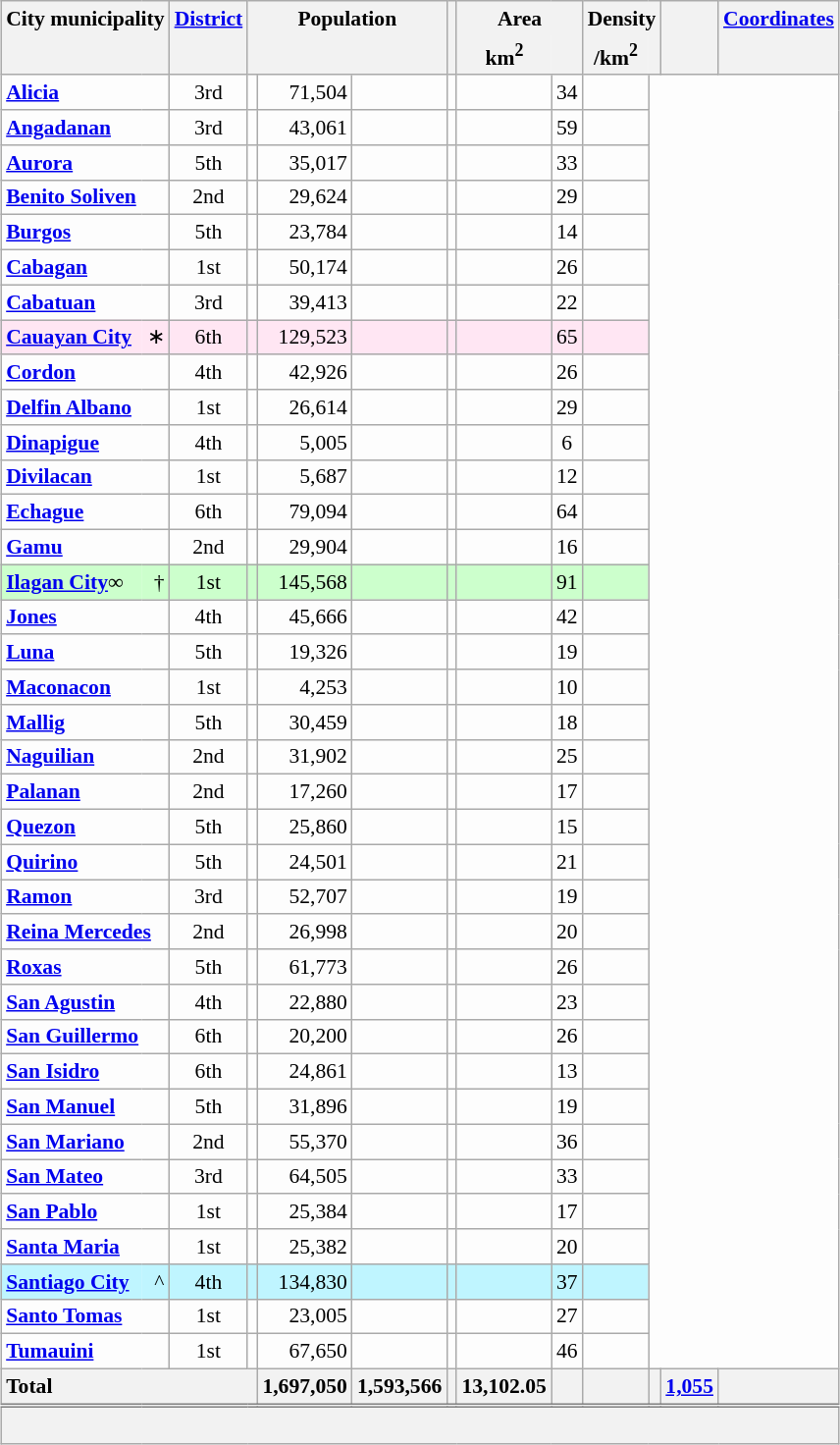<table class="wikitable sortable" style="margin:auto;table-layout:fixed;text-align:right;background-color:#FDFDFD;font-size:90%;border-collapse:collapse;">
<tr>
<th scope="col" style="border-bottom:none;" class="unsortable" colspan=2>City  municipality</th>
<th scope="col" style="border-bottom:none;" class="unsortable"><a href='#'>District</a></th>
<th scope="col" style="border-bottom:none;" class="unsortable" colspan=3>Population</th>
<th scope="col" style="border-bottom:none;" class="unsortable"></th>
<th scope="col" style="border-bottom:none;" class="unsortable" colspan=2>Area</th>
<th scope="col" style="border-bottom:none;" class="unsortable" colspan=2>Density</th>
<th scope="col" style="border-bottom:none;" class="unsortable"></th>
<th scope="col" style="border-bottom:none;" class="unsortable"><a href='#'>Coordinates</a></th>
</tr>
<tr>
<th scope="col" style="border-top:none;" colspan=2></th>
<th scope="col" style="border-top:none;"></th>
<th scope="col" style="border-style:hidden hidden solid solid;" colspan=2></th>
<th scope="col" style="border-style:hidden solid solid hidden;"></th>
<th scope="col" style="border-top:none;"></th>
<th scope="col" style="border-style:hidden hidden solid solid;">km<sup>2</sup></th>
<th scope="col" style="border-style:hidden solid solid hidden;" class="unsortable"></th>
<th scope="col" style="border-style:hidden hidden solid solid;">/km<sup>2</sup></th>
<th scope="col" style="border-style:hidden solid solid hidden;" class="unsortable"></th>
<th scope="col" style="border-top:none;"></th>
<th scope="col" style="border-top:none;"></th>
</tr>
<tr>
<th scope="row" style="text-align:left;background-color:initial;" colspan=2><a href='#'>Alicia</a></th>
<td style="text-align:center;">3rd</td>
<td></td>
<td>71,504</td>
<td></td>
<td></td>
<td></td>
<td style="text-align:center;">34</td>
<td style="text-align:center;"></td>
</tr>
<tr>
<th scope="row" style="text-align:left;background-color:initial;" colspan=2><a href='#'>Angadanan</a></th>
<td style="text-align:center;">3rd</td>
<td></td>
<td>43,061</td>
<td></td>
<td></td>
<td></td>
<td style="text-align:center;">59</td>
<td style="text-align:center;"></td>
</tr>
<tr>
<th scope="row" style="text-align:left;background-color:initial;" colspan=2><a href='#'>Aurora</a></th>
<td style="text-align:center;">5th</td>
<td></td>
<td>35,017</td>
<td></td>
<td></td>
<td></td>
<td style="text-align:center;">33</td>
<td style="text-align:center;"></td>
</tr>
<tr>
<th scope="row" style="text-align:left;background-color:initial;" colspan=2><a href='#'>Benito Soliven</a></th>
<td style="text-align:center;">2nd</td>
<td></td>
<td>29,624</td>
<td></td>
<td></td>
<td></td>
<td style="text-align:center;">29</td>
<td style="text-align:center;"></td>
</tr>
<tr>
<th scope="row" style="text-align:left;background-color:initial;" colspan=2><a href='#'>Burgos</a></th>
<td style="text-align:center;">5th</td>
<td></td>
<td>23,784</td>
<td></td>
<td></td>
<td></td>
<td style="text-align:center;">14</td>
<td style="text-align:center;"></td>
</tr>
<tr>
<th scope="row" style="text-align:left;background-color:initial;" colspan=2><a href='#'>Cabagan</a></th>
<td style="text-align:center;">1st</td>
<td></td>
<td>50,174</td>
<td></td>
<td></td>
<td></td>
<td style="text-align:center;">26</td>
<td style="text-align:center;"></td>
</tr>
<tr>
<th scope="row" style="text-align:left;background-color:initial;" colspan=2><a href='#'>Cabatuan</a></th>
<td style="text-align:center;">3rd</td>
<td></td>
<td>39,413</td>
<td></td>
<td></td>
<td></td>
<td style="text-align:center;">22</td>
<td style="text-align:center;"></td>
</tr>
<tr style="background-color:#FFE6F3;">
<th scope="row" style="text-align:left;background-color:#FFE6F3;border-right:0;"><a href='#'>Cauayan City</a></th>
<td style="text-align:right;border-left:0;">∗</td>
<td style="text-align:center;">6th</td>
<td></td>
<td>129,523</td>
<td></td>
<td></td>
<td></td>
<td style="text-align:center;">65</td>
<td style="text-align:center;"></td>
</tr>
<tr>
<th scope="row" style="text-align:left;background-color:initial;" colspan=2><a href='#'>Cordon</a></th>
<td style="text-align:center;">4th</td>
<td></td>
<td>42,926</td>
<td></td>
<td></td>
<td></td>
<td style="text-align:center;">26</td>
<td style="text-align:center;"></td>
</tr>
<tr>
<th scope="row" style="text-align:left;background-color:initial;" colspan=2><a href='#'>Delfin Albano</a></th>
<td style="text-align:center;">1st</td>
<td></td>
<td>26,614</td>
<td></td>
<td></td>
<td></td>
<td style="text-align:center;">29</td>
<td style="text-align:center;"></td>
</tr>
<tr>
<th scope="row" style="text-align:left;background-color:initial;" colspan=2><a href='#'>Dinapigue</a></th>
<td style="text-align:center;">4th</td>
<td></td>
<td>5,005</td>
<td></td>
<td></td>
<td></td>
<td style="text-align:center;">6</td>
<td style="text-align:center;"></td>
</tr>
<tr>
<th scope="row" style="text-align:left;background-color:initial;" colspan=2><a href='#'>Divilacan</a></th>
<td style="text-align:center;">1st</td>
<td></td>
<td>5,687</td>
<td></td>
<td></td>
<td></td>
<td style="text-align:center;">12</td>
<td style="text-align:center;"></td>
</tr>
<tr>
<th scope="row" style="text-align:left;background-color:initial;" colspan=2><a href='#'>Echague</a></th>
<td style="text-align:center;">6th</td>
<td></td>
<td>79,094</td>
<td></td>
<td></td>
<td></td>
<td style="text-align:center;">64</td>
<td style="text-align:center;"></td>
</tr>
<tr>
<th scope="row" style="text-align:left;background-color:initial;" colspan=2><a href='#'>Gamu</a></th>
<td style="text-align:center;">2nd</td>
<td></td>
<td>29,904</td>
<td></td>
<td></td>
<td></td>
<td style="text-align:center;">16</td>
<td style="text-align:center;"></td>
</tr>
<tr style="background-color:#CCFFCC;">
<th scope="row" style="text-align:left;background-color:#CCFFCC;border-right:0;"><a href='#'>Ilagan City</a>∞</th>
<td style="text-align:right;border-left:0;">†</td>
<td style="text-align:center;">1st</td>
<td></td>
<td>145,568</td>
<td></td>
<td></td>
<td></td>
<td style="text-align:center;">91</td>
<td style="text-align:center;"></td>
</tr>
<tr>
<th scope="row" style="text-align:left;background-color:initial;" colspan=2><a href='#'>Jones</a></th>
<td style="text-align:center;">4th</td>
<td></td>
<td>45,666</td>
<td></td>
<td></td>
<td></td>
<td style="text-align:center;">42</td>
<td style="text-align:center;"></td>
</tr>
<tr>
<th scope="row" style="text-align:left;background-color:initial;" colspan=2><a href='#'>Luna</a></th>
<td style="text-align:center;">5th</td>
<td></td>
<td>19,326</td>
<td></td>
<td></td>
<td></td>
<td style="text-align:center;">19</td>
<td style="text-align:center;"></td>
</tr>
<tr>
<th scope="row" style="text-align:left;background-color:initial;" colspan=2><a href='#'>Maconacon</a></th>
<td style="text-align:center;">1st</td>
<td></td>
<td>4,253</td>
<td></td>
<td></td>
<td></td>
<td style="text-align:center;">10</td>
<td style="text-align:center;"></td>
</tr>
<tr>
<th scope="row" style="text-align:left;background-color:initial;" colspan=2><a href='#'>Mallig</a></th>
<td style="text-align:center;">5th</td>
<td></td>
<td>30,459</td>
<td></td>
<td></td>
<td></td>
<td style="text-align:center;">18</td>
<td style="text-align:center;"></td>
</tr>
<tr>
<th scope="row" style="text-align:left;background-color:initial;" colspan=2><a href='#'>Naguilian</a></th>
<td style="text-align:center;">2nd</td>
<td></td>
<td>31,902</td>
<td></td>
<td></td>
<td></td>
<td style="text-align:center;">25</td>
<td style="text-align:center;"></td>
</tr>
<tr>
<th scope="row" style="text-align:left;background-color:initial;" colspan=2><a href='#'>Palanan</a></th>
<td style="text-align:center;">2nd</td>
<td></td>
<td>17,260</td>
<td></td>
<td></td>
<td></td>
<td style="text-align:center;">17</td>
<td style="text-align:center;"></td>
</tr>
<tr>
<th scope="row" style="text-align:left;background-color:initial;" colspan=2><a href='#'>Quezon</a></th>
<td style="text-align:center;">5th</td>
<td></td>
<td>25,860</td>
<td></td>
<td></td>
<td></td>
<td style="text-align:center;">15</td>
<td style="text-align:center;"></td>
</tr>
<tr>
<th scope="row" style="text-align:left;background-color:initial;" colspan=2><a href='#'>Quirino</a></th>
<td style="text-align:center;">5th</td>
<td></td>
<td>24,501</td>
<td></td>
<td></td>
<td></td>
<td style="text-align:center;">21</td>
<td style="text-align:center;"></td>
</tr>
<tr>
<th scope="row" style="text-align:left;background-color:initial;" colspan=2><a href='#'>Ramon</a></th>
<td style="text-align:center;">3rd</td>
<td></td>
<td>52,707</td>
<td></td>
<td></td>
<td></td>
<td style="text-align:center;">19</td>
<td style="text-align:center;"></td>
</tr>
<tr>
<th scope="row" style="text-align:left;background-color:initial;" colspan=2><a href='#'>Reina Mercedes</a></th>
<td style="text-align:center;">2nd</td>
<td></td>
<td>26,998</td>
<td></td>
<td></td>
<td></td>
<td style="text-align:center;">20</td>
<td style="text-align:center;"></td>
</tr>
<tr>
<th scope="row" style="text-align:left;background-color:initial;" colspan=2><a href='#'>Roxas</a></th>
<td style="text-align:center;">5th</td>
<td></td>
<td>61,773</td>
<td></td>
<td></td>
<td></td>
<td style="text-align:center;">26</td>
<td style="text-align:center;"></td>
</tr>
<tr>
<th scope="row" style="text-align:left;background-color:initial;" colspan=2><a href='#'>San Agustin</a></th>
<td style="text-align:center;">4th</td>
<td></td>
<td>22,880</td>
<td></td>
<td></td>
<td></td>
<td style="text-align:center;">23</td>
<td style="text-align:center;"></td>
</tr>
<tr>
<th scope="row" style="text-align:left;background-color:initial;" colspan=2><a href='#'>San Guillermo</a></th>
<td style="text-align:center;">6th</td>
<td></td>
<td>20,200</td>
<td></td>
<td></td>
<td></td>
<td style="text-align:center;">26</td>
<td style="text-align:center;"></td>
</tr>
<tr>
<th scope="row" style="text-align:left;background-color:initial;" colspan=2><a href='#'>San Isidro</a></th>
<td style="text-align:center;">6th</td>
<td></td>
<td>24,861</td>
<td></td>
<td></td>
<td></td>
<td style="text-align:center;">13</td>
<td style="text-align:center;"></td>
</tr>
<tr>
<th scope="row" style="text-align:left;background-color:initial;" colspan=2><a href='#'>San Manuel</a></th>
<td style="text-align:center;">5th</td>
<td></td>
<td>31,896</td>
<td></td>
<td></td>
<td></td>
<td style="text-align:center;">19</td>
<td style="text-align:center;"></td>
</tr>
<tr>
<th scope="row" style="text-align:left;background-color:initial;" colspan=2><a href='#'>San Mariano</a></th>
<td style="text-align:center;">2nd</td>
<td></td>
<td>55,370</td>
<td></td>
<td></td>
<td></td>
<td style="text-align:center;">36</td>
<td style="text-align:center;"></td>
</tr>
<tr>
<th scope="row" style="text-align:left;background-color:initial;" colspan=2><a href='#'>San Mateo</a></th>
<td style="text-align:center;">3rd</td>
<td></td>
<td>64,505</td>
<td></td>
<td></td>
<td></td>
<td style="text-align:center;">33</td>
<td style="text-align:center;"></td>
</tr>
<tr>
<th scope="row" style="text-align:left;background-color:initial;" colspan=2><a href='#'>San Pablo</a></th>
<td style="text-align:center;">1st</td>
<td></td>
<td>25,384</td>
<td></td>
<td></td>
<td></td>
<td style="text-align:center;">17</td>
<td style="text-align:center;"></td>
</tr>
<tr>
<th scope="row" style="text-align:left;background-color:initial;" colspan=2><a href='#'>Santa Maria</a></th>
<td style="text-align:center;">1st</td>
<td></td>
<td>25,382</td>
<td></td>
<td></td>
<td></td>
<td style="text-align:center;">20</td>
<td style="text-align:center;"></td>
</tr>
<tr style="background-color:#BFF5FF;">
<th scope="row" style="text-align:left;background-color:#BFF5FF;border-right:0;"><a href='#'>Santiago City</a></th>
<td style="text-align:right;border-left:0;">^</td>
<td style="text-align:center;">4th</td>
<td></td>
<td>134,830</td>
<td></td>
<td></td>
<td></td>
<td style="text-align:center;">37</td>
<td style="text-align:center;"></td>
</tr>
<tr>
<th scope="row" style="text-align:left;background-color:initial;" colspan=2><a href='#'>Santo Tomas</a></th>
<td style="text-align:center;">1st</td>
<td></td>
<td>23,005</td>
<td></td>
<td></td>
<td></td>
<td style="text-align:center;">27</td>
<td style="text-align:center;"></td>
</tr>
<tr>
<th scope="row" style="text-align:left;background-color:initial;" colspan=2><a href='#'>Tumauini</a></th>
<td style="text-align:center;">1st</td>
<td></td>
<td>67,650</td>
<td></td>
<td></td>
<td></td>
<td style="text-align:center;">46</td>
<td style="text-align:center;"></td>
</tr>
<tr class="sortbottom">
<th scope="row" colspan=4 style="text-align:left;">Total</th>
<th scope="col" style="text-align:right;">1,697,050</th>
<th scope="col" style="text-align:right;">1,593,566</th>
<th scope="col" style="text-align:right;"></th>
<th scope="col" style="text-align:right;">13,102.05</th>
<th scope="col"></th>
<th scope="col" style="text-align:right;"></th>
<th scope="col" style="text-align:right;"></th>
<th scope="col"><a href='#'>1,055</a></th>
<th scope="col" style="font-style:italic;"></th>
</tr>
<tr class="sortbottom" style="background-color:#F2F2F2;border-top:double grey;line-height:1.3em;">
<td colspan="13"><br></td>
</tr>
</table>
